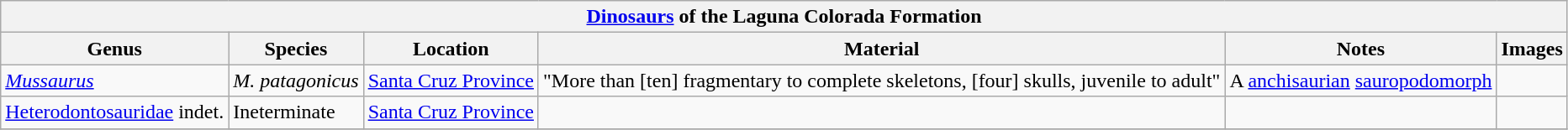<table class="wikitable" align="center">
<tr>
<th colspan="7" align="center"><strong><a href='#'>Dinosaurs</a> of the Laguna Colorada Formation</strong></th>
</tr>
<tr>
<th>Genus</th>
<th>Species</th>
<th>Location</th>
<th>Material</th>
<th>Notes</th>
<th>Images</th>
</tr>
<tr>
<td><em><a href='#'>Mussaurus</a></em></td>
<td><em>M. patagonicus</em></td>
<td><a href='#'>Santa Cruz Province</a></td>
<td>"More than [ten] fragmentary to complete skeletons, [four] skulls, juvenile to adult"</td>
<td>A <a href='#'>anchisaurian</a> <a href='#'>sauropodomorph</a></td>
<td></td>
</tr>
<tr>
<td><a href='#'>Heterodontosauridae</a> indet.</td>
<td>Ineterminate</td>
<td><a href='#'>Santa Cruz Province</a></td>
<td></td>
<td></td>
<td></td>
</tr>
<tr>
</tr>
</table>
